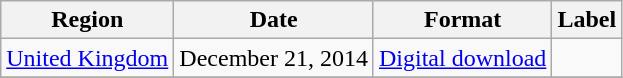<table class=wikitable>
<tr>
<th>Region</th>
<th>Date</th>
<th>Format</th>
<th>Label</th>
</tr>
<tr>
<td><a href='#'>United Kingdom</a></td>
<td>December 21, 2014</td>
<td><a href='#'>Digital download</a></td>
<td></td>
</tr>
<tr>
</tr>
</table>
